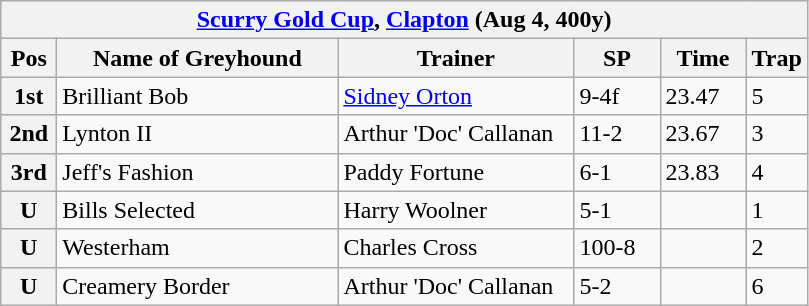<table class="wikitable">
<tr>
<th colspan="6"><a href='#'>Scurry Gold Cup</a>, <a href='#'>Clapton</a> (Aug 4, 400y)</th>
</tr>
<tr>
<th width=30>Pos</th>
<th width=180>Name of Greyhound</th>
<th width=150>Trainer</th>
<th width=50>SP</th>
<th width=50>Time</th>
<th width=30>Trap</th>
</tr>
<tr>
<th>1st</th>
<td>Brilliant Bob</td>
<td><a href='#'>Sidney Orton</a></td>
<td>9-4f</td>
<td>23.47</td>
<td>5</td>
</tr>
<tr>
<th>2nd</th>
<td>Lynton II</td>
<td>Arthur 'Doc' Callanan</td>
<td>11-2</td>
<td>23.67</td>
<td>3</td>
</tr>
<tr>
<th>3rd</th>
<td>Jeff's Fashion</td>
<td>Paddy Fortune</td>
<td>6-1</td>
<td>23.83</td>
<td>4</td>
</tr>
<tr>
<th>U</th>
<td>Bills Selected</td>
<td>Harry Woolner</td>
<td>5-1</td>
<td></td>
<td>1</td>
</tr>
<tr>
<th>U</th>
<td>Westerham</td>
<td>Charles Cross</td>
<td>100-8</td>
<td></td>
<td>2</td>
</tr>
<tr>
<th>U</th>
<td>Creamery Border</td>
<td>Arthur 'Doc' Callanan</td>
<td>5-2</td>
<td></td>
<td>6</td>
</tr>
</table>
